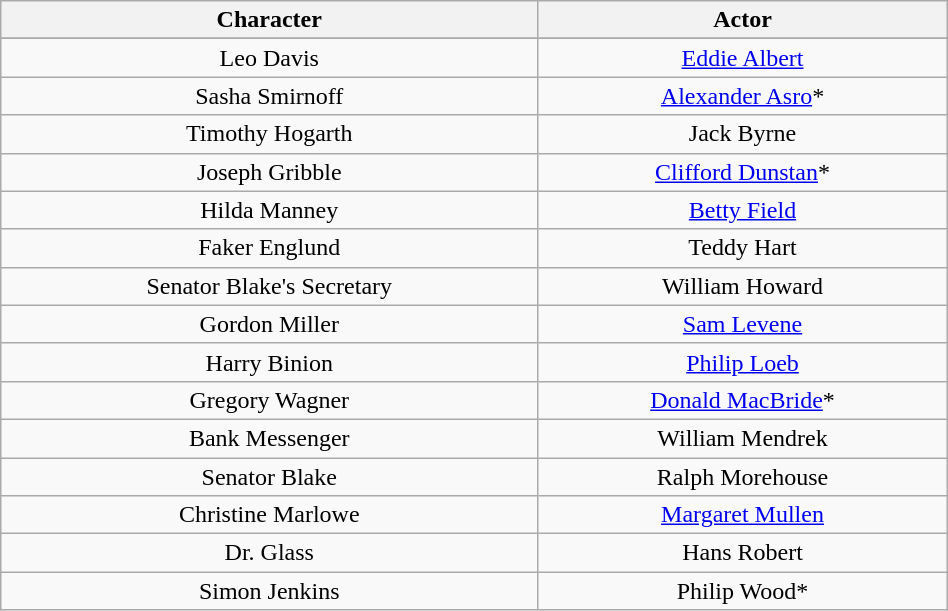<table class="wikitable" width="50%" style="text-align: center">
<tr>
<th colwidth="50%">Character</th>
<th colwidth="50%">Actor</th>
</tr>
<tr>
</tr>
<tr>
<td>Leo Davis</td>
<td><a href='#'>Eddie Albert</a></td>
</tr>
<tr>
<td>Sasha Smirnoff</td>
<td><a href='#'>Alexander Asro</a>*</td>
</tr>
<tr>
<td>Timothy Hogarth</td>
<td>Jack Byrne</td>
</tr>
<tr>
<td>Joseph Gribble</td>
<td><a href='#'>Clifford Dunstan</a>*</td>
</tr>
<tr>
<td>Hilda Manney</td>
<td><a href='#'>Betty Field</a></td>
</tr>
<tr>
<td>Faker Englund</td>
<td>Teddy Hart</td>
</tr>
<tr>
<td>Senator Blake's Secretary</td>
<td>William Howard</td>
</tr>
<tr>
<td>Gordon Miller</td>
<td><a href='#'>Sam Levene</a></td>
</tr>
<tr>
<td>Harry Binion</td>
<td><a href='#'>Philip Loeb</a></td>
</tr>
<tr>
<td>Gregory Wagner</td>
<td><a href='#'>Donald MacBride</a>*</td>
</tr>
<tr>
<td>Bank Messenger</td>
<td>William Mendrek</td>
</tr>
<tr>
<td>Senator Blake</td>
<td>Ralph Morehouse</td>
</tr>
<tr>
<td>Christine Marlowe</td>
<td><a href='#'>Margaret Mullen</a></td>
</tr>
<tr>
<td>Dr. Glass</td>
<td>Hans Robert</td>
</tr>
<tr>
<td>Simon Jenkins</td>
<td>Philip Wood*</td>
</tr>
</table>
